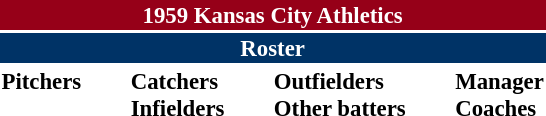<table class="toccolours" style="font-size: 95%;">
<tr>
<th colspan="10" style="background-color: #960018; color: white; text-align: center;">1959 Kansas City Athletics</th>
</tr>
<tr>
<td colspan="10" style="background-color: #003366; color: white; text-align: center;"><strong>Roster</strong></td>
</tr>
<tr>
<td valign="top"><strong>Pitchers</strong><br>


















</td>
<td width="25px"></td>
<td valign="top"><strong>Catchers</strong><br>

<strong>Infielders</strong>













</td>
<td width="25px"></td>
<td valign="top"><strong>Outfielders</strong><br>





<strong>Other batters</strong>
</td>
<td width="25px"></td>
<td valign="top"><strong>Manager</strong><br>
<strong>Coaches</strong>


</td>
</tr>
</table>
